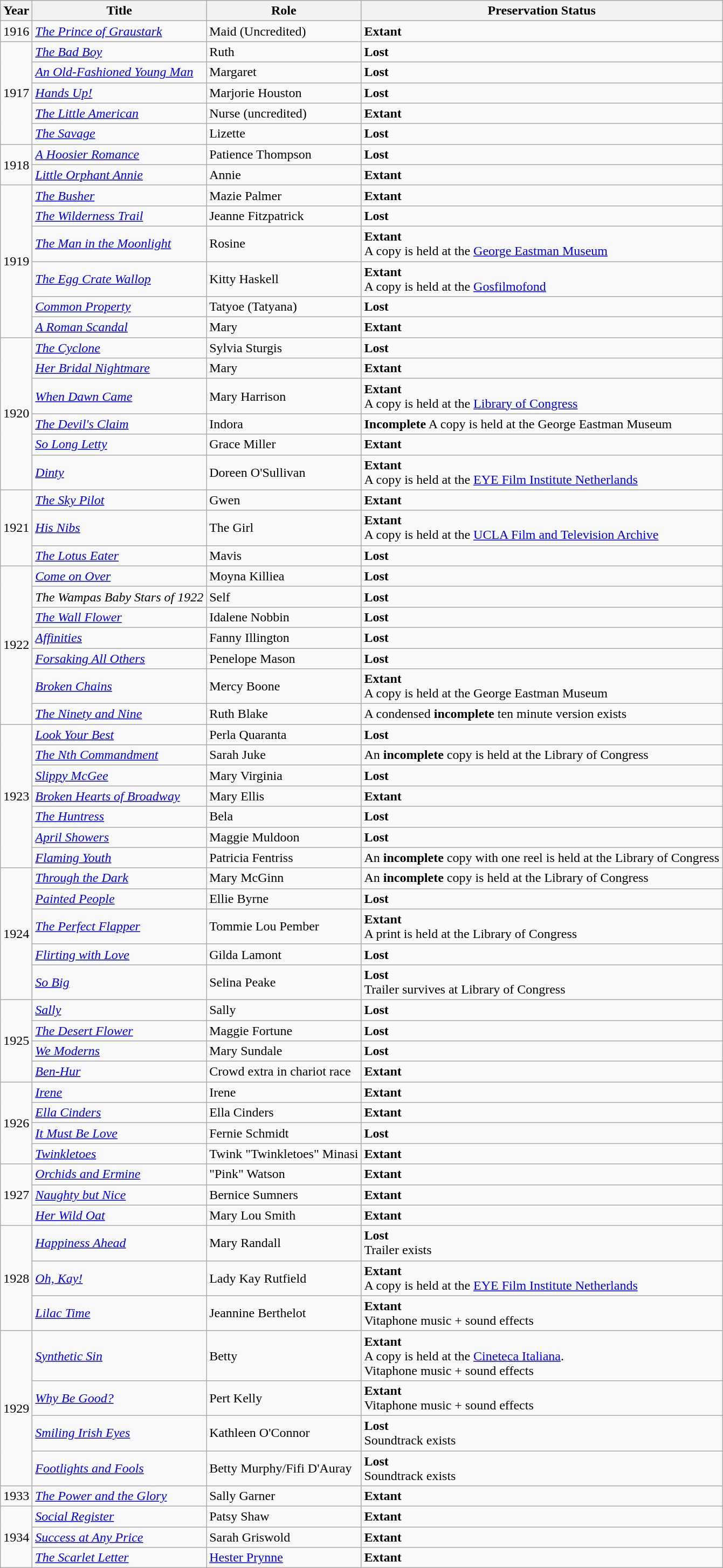<table class="wikitable">
<tr>
<th>Year</th>
<th>Title</th>
<th>Role</th>
<th class="unsortable">Preservation Status</th>
</tr>
<tr>
<td>1916</td>
<td><em><a href='#'>The Prince of Graustark</a></em></td>
<td>Maid (Uncredited)</td>
<td><strong>Extant</strong></td>
</tr>
<tr>
<td rowspan=5>1917</td>
<td><em><a href='#'>The Bad Boy</a></em></td>
<td>Ruth</td>
<td><strong>Lost</strong></td>
</tr>
<tr>
<td><em><a href='#'>An Old-Fashioned Young Man</a></em></td>
<td>Margaret</td>
<td><strong>Lost</strong></td>
</tr>
<tr>
<td><em><a href='#'>Hands Up!</a></em></td>
<td>Marjorie Houston</td>
<td><strong>Lost</strong></td>
</tr>
<tr>
<td><em><a href='#'>The Little American</a></em></td>
<td>Nurse (uncredited)</td>
<td><strong>Extant</strong></td>
</tr>
<tr>
<td><em><a href='#'>The Savage</a></em></td>
<td>Lizette</td>
<td><strong>Lost</strong></td>
</tr>
<tr>
<td rowspan=2>1918</td>
<td><em><a href='#'>A Hoosier Romance</a></em></td>
<td>Patience Thompson</td>
<td><strong>Lost</strong></td>
</tr>
<tr>
<td><em><a href='#'>Little Orphant Annie</a></em></td>
<td>Annie</td>
<td><strong>Extant</strong></td>
</tr>
<tr>
<td rowspan="6">1919</td>
<td><em><a href='#'>The Busher</a></em></td>
<td>Mazie Palmer</td>
<td><strong>Extant</strong></td>
</tr>
<tr>
<td><em><a href='#'>The Wilderness Trail</a></em></td>
<td>Jeanne Fitzpatrick</td>
<td><strong>Lost</strong></td>
</tr>
<tr>
<td><em><a href='#'>The Man in the Moonlight</a></em></td>
<td>Rosine</td>
<td><strong>Extant</strong> <br> A copy is held at the <a href='#'>George Eastman Museum</a></td>
</tr>
<tr>
<td><em><a href='#'>The Egg Crate Wallop</a></em></td>
<td>Kitty Haskell</td>
<td><strong>Extant</strong><br> A copy is held at the <a href='#'>Gosfilmofond</a></td>
</tr>
<tr>
<td><em><a href='#'>Common Property</a></em></td>
<td>Tatyoe (Tatyana)</td>
<td><strong>Lost</strong></td>
</tr>
<tr>
<td><em><a href='#'>A Roman Scandal</a></em></td>
<td>Mary</td>
<td><strong>Extant</strong></td>
</tr>
<tr>
<td rowspan="6">1920</td>
<td><em><a href='#'>The Cyclone</a></em></td>
<td>Sylvia Sturgis</td>
<td><strong>Lost</strong></td>
</tr>
<tr>
<td><em><a href='#'>Her Bridal Nightmare</a></em></td>
<td>Mary</td>
<td><strong>Extant</strong></td>
</tr>
<tr>
<td><em><a href='#'>When Dawn Came</a></em></td>
<td>Mary Harrison</td>
<td><strong>Extant</strong> <br> A copy is held at the <a href='#'>Library of Congress</a></td>
</tr>
<tr>
<td><em><a href='#'>The Devil's Claim</a></em></td>
<td>Indora</td>
<td><strong>Incomplete</strong> A copy is held at the George Eastman Museum</td>
</tr>
<tr>
<td><em><a href='#'>So Long Letty</a></em></td>
<td>Grace Miller</td>
<td><strong>Extant</strong></td>
</tr>
<tr>
<td><em><a href='#'>Dinty</a></em></td>
<td>Doreen O'Sullivan</td>
<td><strong>Extant</strong> <br> A copy is held at the <a href='#'>EYE Film Institute Netherlands</a></td>
</tr>
<tr>
<td rowspan="3">1921</td>
<td><em><a href='#'>The Sky Pilot</a></em></td>
<td>Gwen</td>
<td><strong>Extant</strong></td>
</tr>
<tr>
<td><em><a href='#'>His Nibs</a></em></td>
<td>The Girl</td>
<td><strong>Extant</strong> <br> A copy is held at the <a href='#'>UCLA Film and Television Archive</a></td>
</tr>
<tr>
<td><em><a href='#'>The Lotus Eater</a></em></td>
<td>Mavis</td>
<td><strong>Lost</strong></td>
</tr>
<tr>
<td rowspan="7">1922</td>
<td><em><a href='#'>Come on Over</a></em></td>
<td>Moyna Killiea</td>
<td><strong>Lost</strong></td>
</tr>
<tr>
<td><em>The Wampas Baby Stars of 1922</em></td>
<td>Self</td>
<td><strong>Lost</strong></td>
</tr>
<tr>
<td><em><a href='#'>The Wall Flower</a></em></td>
<td>Idalene Nobbin</td>
<td><strong>Lost</strong></td>
</tr>
<tr>
<td><em><a href='#'>Affinities</a></em></td>
<td>Fanny Illington</td>
<td><strong>Lost</strong></td>
</tr>
<tr>
<td><em><a href='#'>Forsaking All Others</a></em></td>
<td>Penelope Mason</td>
<td><strong>Lost</strong></td>
</tr>
<tr>
<td><em><a href='#'>Broken Chains</a></em></td>
<td>Mercy Boone</td>
<td><strong>Extant</strong> <br> A copy is held at the George Eastman Museum</td>
</tr>
<tr>
<td><em><a href='#'>The Ninety and Nine</a></em></td>
<td>Ruth Blake</td>
<td>A condensed <strong>incomplete</strong> ten minute version exists</td>
</tr>
<tr>
<td rowspan="7">1923</td>
<td><em><a href='#'>Look Your Best</a></em></td>
<td>Perla Quaranta</td>
<td><strong>Lost</strong></td>
</tr>
<tr>
<td><em><a href='#'>The Nth Commandment</a></em></td>
<td>Sarah Juke</td>
<td>An <strong>incomplete</strong> copy is held at the Library of Congress</td>
</tr>
<tr>
<td><em><a href='#'>Slippy McGee</a></em></td>
<td>Mary Virginia</td>
<td><strong>Lost</strong></td>
</tr>
<tr>
<td><em><a href='#'>Broken Hearts of Broadway</a></em></td>
<td>Mary Ellis</td>
<td><strong>Extant</strong></td>
</tr>
<tr>
<td><em><a href='#'>The Huntress</a></em></td>
<td>Bela</td>
<td><strong>Lost</strong></td>
</tr>
<tr>
<td><em><a href='#'>April Showers</a></em></td>
<td>Maggie Muldoon</td>
<td><strong>Lost</strong></td>
</tr>
<tr>
<td><em><a href='#'>Flaming Youth</a></em></td>
<td>Patricia Fentriss</td>
<td>An <strong>incomplete</strong> copy with one reel is held at the Library of Congress</td>
</tr>
<tr>
<td rowspan=5>1924</td>
<td><em><a href='#'>Through the Dark</a></em></td>
<td>Mary McGinn</td>
<td>An <strong>incomplete</strong> copy is held at the Library of Congress</td>
</tr>
<tr>
<td><em><a href='#'>Painted People</a></em></td>
<td>Ellie Byrne</td>
<td><strong>Lost</strong></td>
</tr>
<tr>
<td><em><a href='#'>The Perfect Flapper</a></em></td>
<td>Tommie Lou Pember</td>
<td><strong>Extant</strong> <br> A print is held at the Library of Congress</td>
</tr>
<tr>
<td><em><a href='#'>Flirting with Love</a></em></td>
<td>Gilda Lamont</td>
<td><strong>Lost</strong></td>
</tr>
<tr>
<td><em><a href='#'>So Big</a></em></td>
<td>Selina Peake</td>
<td><strong>Lost</strong> <br> Trailer survives at Library of Congress</td>
</tr>
<tr>
<td rowspan="4">1925</td>
<td><em><a href='#'>Sally</a></em></td>
<td>Sally</td>
<td><strong>Lost</strong></td>
</tr>
<tr>
<td><em><a href='#'>The Desert Flower</a></em></td>
<td>Maggie Fortune</td>
<td><strong>Lost</strong></td>
</tr>
<tr>
<td><em><a href='#'>We Moderns</a></em></td>
<td>Mary Sundale</td>
<td><strong>Lost</strong></td>
</tr>
<tr>
<td><em><a href='#'>Ben-Hur</a></em></td>
<td>Crowd extra in chariot race</td>
<td><strong>Extant</strong></td>
</tr>
<tr>
<td rowspan="4">1926</td>
<td><em><a href='#'>Irene</a></em></td>
<td>Irene</td>
<td><strong>Extant</strong></td>
</tr>
<tr>
<td><em><a href='#'>Ella Cinders</a></em></td>
<td>Ella Cinders</td>
<td><strong>Extant</strong></td>
</tr>
<tr>
<td><em><a href='#'>It Must Be Love</a></em></td>
<td>Fernie Schmidt</td>
<td><strong>Lost</strong></td>
</tr>
<tr>
<td><em><a href='#'>Twinkletoes</a></em></td>
<td>Twink "Twinkletoes" Minasi</td>
<td><strong>Extant</strong></td>
</tr>
<tr>
<td rowspan="3">1927</td>
<td><em><a href='#'>Orchids and Ermine</a></em></td>
<td>"Pink" Watson</td>
<td><strong>Extant</strong></td>
</tr>
<tr>
<td><em><a href='#'>Naughty but Nice</a></em></td>
<td>Bernice Sumners</td>
<td><strong>Extant</strong></td>
</tr>
<tr>
<td><em><a href='#'>Her Wild Oat</a></em></td>
<td>Mary Lou Smith</td>
<td><strong>Extant</strong></td>
</tr>
<tr>
<td rowspan="3">1928</td>
<td><em><a href='#'>Happiness Ahead</a></em></td>
<td>Mary Randall</td>
<td><strong>Lost</strong> <br> Trailer exists</td>
</tr>
<tr>
<td><em><a href='#'>Oh, Kay!</a></em></td>
<td>Lady Kay Rutfield</td>
<td><strong>Extant</strong> <br> A copy is held at the <a href='#'>EYE Film Institute Netherlands</a></td>
</tr>
<tr>
<td><em><a href='#'>Lilac Time</a></em></td>
<td>Jeannine Berthelot</td>
<td><strong>Extant</strong><br>Vitaphone music + sound effects</td>
</tr>
<tr>
<td rowspan="4">1929</td>
<td><em><a href='#'>Synthetic Sin</a></em></td>
<td>Betty</td>
<td><strong>Extant</strong><br> A copy is held at the <a href='#'>Cineteca Italiana</a>. <br> Vitaphone music + sound effects</td>
</tr>
<tr>
<td><em><a href='#'>Why Be Good?</a></em></td>
<td>Pert Kelly</td>
<td><strong>Extant</strong> <br>Vitaphone music + sound effects</td>
</tr>
<tr>
<td><em><a href='#'>Smiling Irish Eyes</a></em></td>
<td>Kathleen O'Connor</td>
<td><strong>Lost</strong><br>Soundtrack exists</td>
</tr>
<tr>
<td><em><a href='#'>Footlights and Fools</a></em></td>
<td>Betty Murphy/Fifi D'Auray</td>
<td><strong>Lost</strong><br>Soundtrack exists</td>
</tr>
<tr>
<td>1933</td>
<td><em><a href='#'>The Power and the Glory</a></em></td>
<td>Sally Garner</td>
<td><strong>Extant</strong></td>
</tr>
<tr>
<td rowspan="3">1934</td>
<td><em><a href='#'>Social Register</a></em></td>
<td>Patsy Shaw</td>
<td><strong>Extant</strong></td>
</tr>
<tr>
<td><em><a href='#'>Success at Any Price</a></em></td>
<td>Sarah Griswold</td>
<td><strong>Extant</strong></td>
</tr>
<tr>
<td><em><a href='#'>The Scarlet Letter</a></em></td>
<td><a href='#'>Hester Prynne</a></td>
<td><strong>Extant</strong></td>
</tr>
</table>
